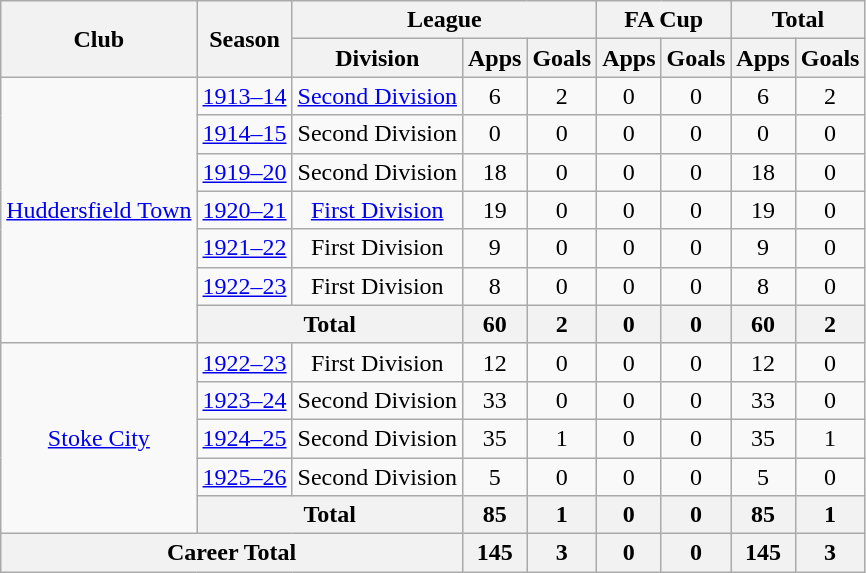<table class="wikitable" style="text-align: center;">
<tr>
<th rowspan="2">Club</th>
<th rowspan="2">Season</th>
<th colspan="3">League</th>
<th colspan="2">FA Cup</th>
<th colspan="2">Total</th>
</tr>
<tr>
<th>Division</th>
<th>Apps</th>
<th>Goals</th>
<th>Apps</th>
<th>Goals</th>
<th>Apps</th>
<th>Goals</th>
</tr>
<tr>
<td rowspan="7"><a href='#'>Huddersfield Town</a></td>
<td><a href='#'>1913–14</a></td>
<td><a href='#'>Second Division</a></td>
<td>6</td>
<td>2</td>
<td>0</td>
<td>0</td>
<td>6</td>
<td>2</td>
</tr>
<tr>
<td><a href='#'>1914–15</a></td>
<td>Second Division</td>
<td>0</td>
<td>0</td>
<td>0</td>
<td>0</td>
<td>0</td>
<td>0</td>
</tr>
<tr>
<td><a href='#'>1919–20</a></td>
<td>Second Division</td>
<td>18</td>
<td>0</td>
<td>0</td>
<td>0</td>
<td>18</td>
<td>0</td>
</tr>
<tr>
<td><a href='#'>1920–21</a></td>
<td><a href='#'>First Division</a></td>
<td>19</td>
<td>0</td>
<td>0</td>
<td>0</td>
<td>19</td>
<td>0</td>
</tr>
<tr>
<td><a href='#'>1921–22</a></td>
<td>First Division</td>
<td>9</td>
<td>0</td>
<td>0</td>
<td>0</td>
<td>9</td>
<td>0</td>
</tr>
<tr>
<td><a href='#'>1922–23</a></td>
<td>First Division</td>
<td>8</td>
<td>0</td>
<td>0</td>
<td>0</td>
<td>8</td>
<td>0</td>
</tr>
<tr>
<th colspan=2>Total</th>
<th>60</th>
<th>2</th>
<th>0</th>
<th>0</th>
<th>60</th>
<th>2</th>
</tr>
<tr>
<td rowspan="5"><a href='#'>Stoke City</a></td>
<td><a href='#'>1922–23</a></td>
<td>First Division</td>
<td>12</td>
<td>0</td>
<td>0</td>
<td>0</td>
<td>12</td>
<td>0</td>
</tr>
<tr>
<td><a href='#'>1923–24</a></td>
<td>Second Division</td>
<td>33</td>
<td>0</td>
<td>0</td>
<td>0</td>
<td>33</td>
<td>0</td>
</tr>
<tr>
<td><a href='#'>1924–25</a></td>
<td>Second Division</td>
<td>35</td>
<td>1</td>
<td>0</td>
<td>0</td>
<td>35</td>
<td>1</td>
</tr>
<tr>
<td><a href='#'>1925–26</a></td>
<td>Second Division</td>
<td>5</td>
<td>0</td>
<td>0</td>
<td>0</td>
<td>5</td>
<td>0</td>
</tr>
<tr>
<th colspan=2>Total</th>
<th>85</th>
<th>1</th>
<th>0</th>
<th>0</th>
<th>85</th>
<th>1</th>
</tr>
<tr>
<th colspan="3">Career Total</th>
<th>145</th>
<th>3</th>
<th>0</th>
<th>0</th>
<th>145</th>
<th>3</th>
</tr>
</table>
